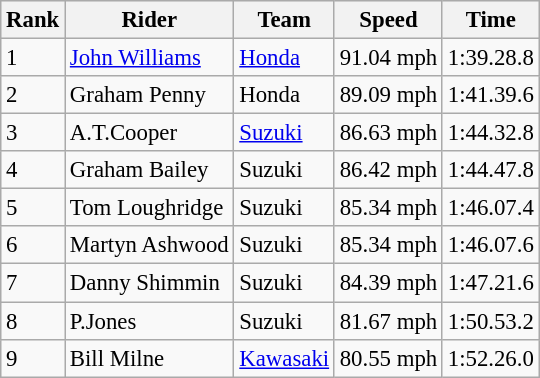<table class="wikitable" style="font-size: 95%;">
<tr style="background:#efefef;">
<th>Rank</th>
<th>Rider</th>
<th>Team</th>
<th>Speed</th>
<th>Time</th>
</tr>
<tr>
<td>1</td>
<td> <a href='#'>John Williams</a></td>
<td><a href='#'>Honda</a></td>
<td>91.04 mph</td>
<td>1:39.28.8</td>
</tr>
<tr>
<td>2</td>
<td> Graham Penny</td>
<td>Honda</td>
<td>89.09 mph</td>
<td>1:41.39.6</td>
</tr>
<tr>
<td>3</td>
<td> A.T.Cooper</td>
<td><a href='#'>Suzuki</a></td>
<td>86.63 mph</td>
<td>1:44.32.8</td>
</tr>
<tr>
<td>4</td>
<td> Graham Bailey</td>
<td>Suzuki</td>
<td>86.42 mph</td>
<td>1:44.47.8</td>
</tr>
<tr>
<td>5</td>
<td> Tom Loughridge</td>
<td>Suzuki</td>
<td>85.34 mph</td>
<td>1:46.07.4</td>
</tr>
<tr>
<td>6</td>
<td> Martyn Ashwood</td>
<td>Suzuki</td>
<td>85.34 mph</td>
<td>1:46.07.6</td>
</tr>
<tr>
<td>7</td>
<td> Danny Shimmin</td>
<td>Suzuki</td>
<td>84.39 mph</td>
<td>1:47.21.6</td>
</tr>
<tr>
<td>8</td>
<td> P.Jones</td>
<td>Suzuki</td>
<td>81.67 mph</td>
<td>1:50.53.2</td>
</tr>
<tr>
<td>9</td>
<td> Bill Milne</td>
<td><a href='#'>Kawasaki</a></td>
<td>80.55 mph</td>
<td>1:52.26.0</td>
</tr>
</table>
